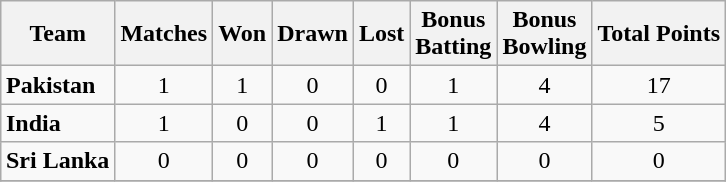<table class="wikitable" style="margin: 1em auto 1em auto;">
<tr>
<th>Team</th>
<th>Matches</th>
<th>Won</th>
<th>Drawn</th>
<th>Lost</th>
<th>Bonus<br>Batting</th>
<th>Bonus<br>Bowling</th>
<th>Total Points</th>
</tr>
<tr>
<td style="text-align:left;"><strong>Pakistan</strong></td>
<td style="text-align:center;">1</td>
<td style="text-align:center;">1</td>
<td style="text-align:center;">0</td>
<td style="text-align:center;">0</td>
<td style="text-align:center;">1</td>
<td style="text-align:center;">4</td>
<td style="text-align:center;">17</td>
</tr>
<tr>
<td style="text-align:left;"><strong>India</strong></td>
<td style="text-align:center;">1</td>
<td style="text-align:center;">0</td>
<td style="text-align:center;">0</td>
<td style="text-align:center;">1</td>
<td style="text-align:center;">1</td>
<td style="text-align:center;">4</td>
<td style="text-align:center;">5</td>
</tr>
<tr>
<td style="text-align:left;"><strong>Sri Lanka</strong></td>
<td style="text-align:center;">0</td>
<td style="text-align:center;">0</td>
<td style="text-align:center;">0</td>
<td style="text-align:center;">0</td>
<td style="text-align:center;">0</td>
<td style="text-align:center;">0</td>
<td style="text-align:center;">0</td>
</tr>
<tr>
</tr>
</table>
